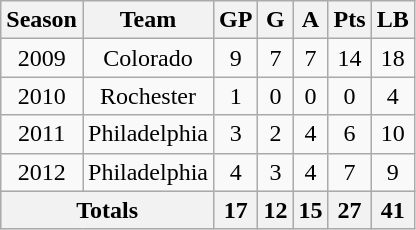<table class="wikitable" style="text-align:center">
<tr>
<th>Season</th>
<th>Team</th>
<th>GP</th>
<th>G</th>
<th>A</th>
<th>Pts</th>
<th>LB</th>
</tr>
<tr>
<td>2009</td>
<td>Colorado</td>
<td>9</td>
<td>7</td>
<td>7</td>
<td>14</td>
<td>18</td>
</tr>
<tr>
<td>2010</td>
<td>Rochester</td>
<td>1</td>
<td>0</td>
<td>0</td>
<td>0</td>
<td>4</td>
</tr>
<tr>
<td>2011</td>
<td>Philadelphia</td>
<td>3</td>
<td>2</td>
<td>4</td>
<td>6</td>
<td>10</td>
</tr>
<tr>
<td>2012</td>
<td>Philadelphia</td>
<td>4</td>
<td>3</td>
<td>4</td>
<td>7</td>
<td>9</td>
</tr>
<tr ALIGN="center" bgcolor="#e0e0e0">
<th colspan="2">Totals</th>
<th>17</th>
<th>12</th>
<th>15</th>
<th>27</th>
<th>41</th>
</tr>
</table>
